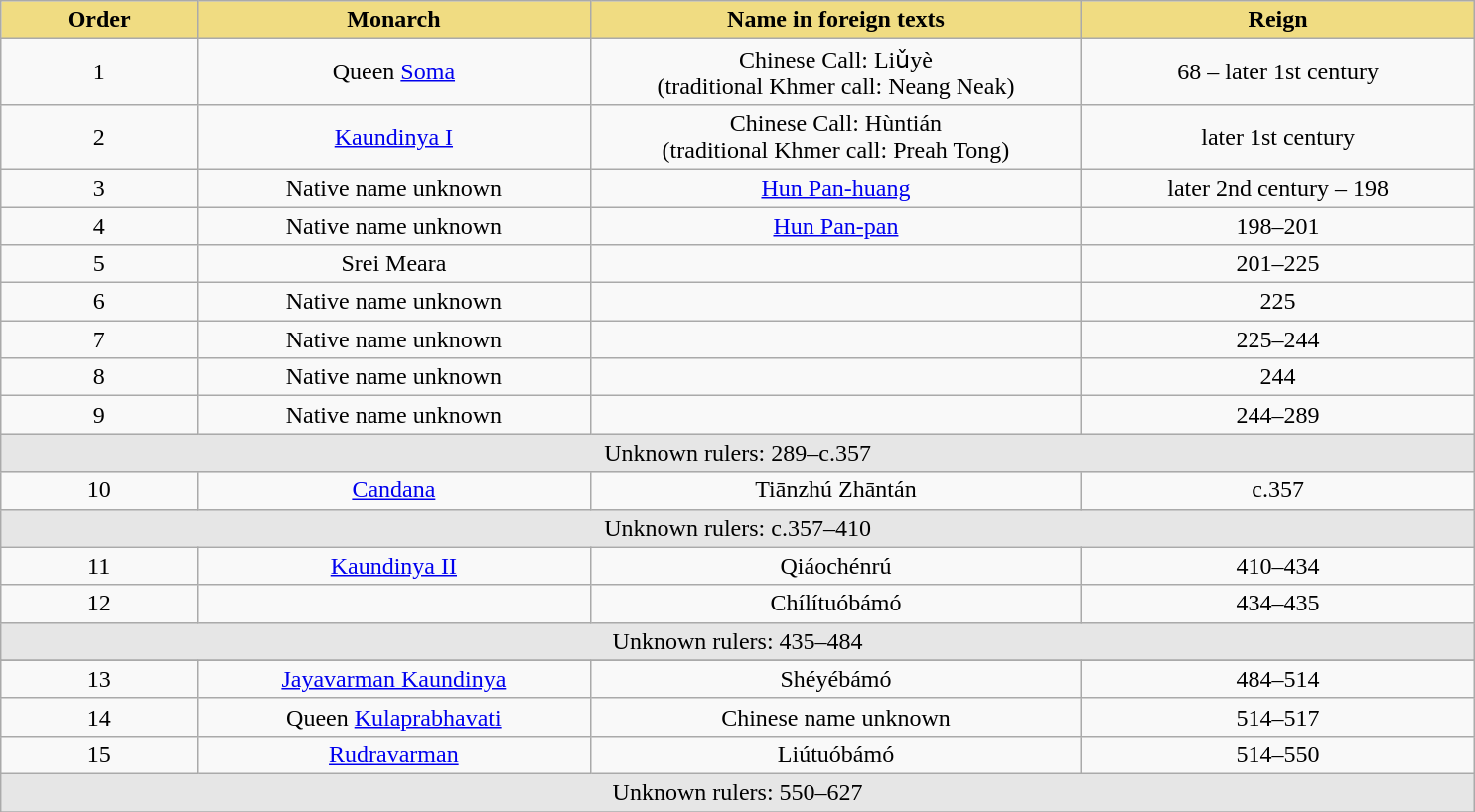<table class="wikitable">
<tr>
<th style="background-color:#F0DC82" width=10%>Order</th>
<th style="background-color:#F0DC82" width=20%>Monarch</th>
<th style="background-color:#F0DC82" width=25%>Name in foreign texts</th>
<th style="background-color:#F0DC82" width=20%>Reign</th>
</tr>
<tr>
<td align="center">1</td>
<td align="center">Queen <a href='#'>Soma</a></td>
<td align="center">Chinese Call: Liǔyè<br>(traditional Khmer call: Neang Neak)</td>
<td align="center">68 – later 1st century</td>
</tr>
<tr>
<td align="center">2</td>
<td align="center"><a href='#'>Kaundinya I</a></td>
<td align="center">Chinese Call: Hùntián<br>(traditional Khmer call: Preah Tong)</td>
<td align="center">later 1st century</td>
</tr>
<tr>
<td align="center">3</td>
<td align="center">Native name unknown</td>
<td align="center"><a href='#'>Hun Pan-huang</a></td>
<td align="center">later 2nd century – 198</td>
</tr>
<tr>
<td align="center">4</td>
<td align="center">Native name unknown</td>
<td align="center"><a href='#'>Hun Pan-pan</a></td>
<td align="center">198–201</td>
</tr>
<tr>
<td align="center">5</td>
<td align="center">Srei Meara</td>
<td align="center"></td>
<td align="center">201–225</td>
</tr>
<tr>
<td align="center">6</td>
<td align="center">Native name unknown</td>
<td align="center"></td>
<td align="center">225</td>
</tr>
<tr>
<td align="center">7</td>
<td align="center">Native name unknown</td>
<td align="center"></td>
<td align="center">225–244</td>
</tr>
<tr>
<td align="center">8</td>
<td align="center">Native name unknown</td>
<td align="center"></td>
<td align="center">244</td>
</tr>
<tr>
<td align="center">9</td>
<td align="center">Native name unknown</td>
<td align="center"></td>
<td align="center">244–289</td>
</tr>
<tr>
<td colspan=4 align="center" style="background:#E6E6E6;">Unknown rulers: 289–c.357</td>
</tr>
<tr>
<td align="center">10</td>
<td align="center"><a href='#'>Candana</a></td>
<td align="center">Tiānzhú Zhāntán</td>
<td align="center">c.357</td>
</tr>
<tr>
<td colspan=4 align="center" style="background:#E6E6E6;">Unknown rulers: c.357–410</td>
</tr>
<tr>
<td align="center">11</td>
<td align="center"><a href='#'>Kaundinya II</a></td>
<td align="center">Qiáochénrú</td>
<td align="center">410–434</td>
</tr>
<tr>
<td align="center">12</td>
<td align="center"></td>
<td align="center">Chílítuóbámó</td>
<td align="center">434–435</td>
</tr>
<tr>
<td colspan=4 align="center" style="background:#E6E6E6;">Unknown rulers: 435–484</td>
</tr>
<tr>
</tr>
<tr>
<td align="center">13</td>
<td align="center"><a href='#'>Jayavarman Kaundinya</a></td>
<td align="center">Shéyébámó</td>
<td align="center">484–514</td>
</tr>
<tr>
<td align="center">14</td>
<td align="center">Queen <a href='#'>Kulaprabhavati</a></td>
<td align="center">Chinese name unknown</td>
<td align="center">514–517</td>
</tr>
<tr>
<td align="center">15</td>
<td align="center"><a href='#'>Rudravarman</a></td>
<td align="center">Liútuóbámó</td>
<td align="center">514–550</td>
</tr>
<tr>
<td colspan=4 align="center" style="background:#E6E6E6;">Unknown rulers: 550–627</td>
</tr>
<tr>
</tr>
</table>
